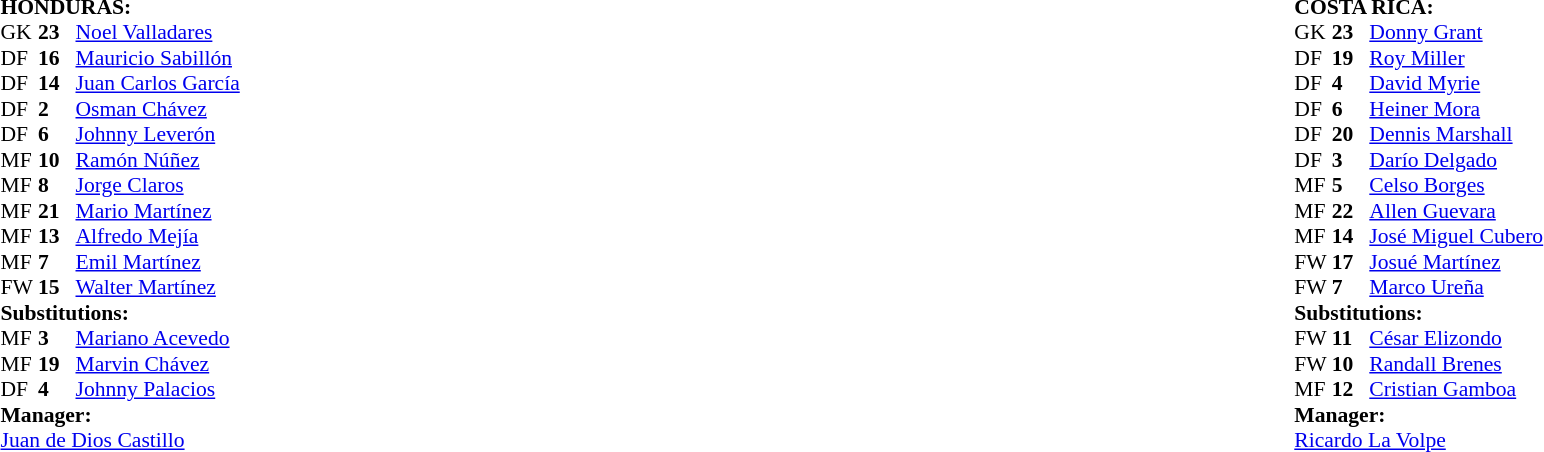<table style="width:100%;">
<tr>
<td style="vertical-align:top; width:50%;"><br><table style="font-size: 90%" cellspacing="0" cellpadding="0">
<tr>
<td colspan=4><br><strong>HONDURAS:</strong></td>
</tr>
<tr>
<th width="25"></th>
<th width="25"></th>
</tr>
<tr>
<td>GK</td>
<td><strong>23</strong></td>
<td><a href='#'>Noel Valladares</a></td>
</tr>
<tr>
<td>DF</td>
<td><strong>16</strong></td>
<td><a href='#'>Mauricio Sabillón</a></td>
<td></td>
<td></td>
<td></td>
<td></td>
</tr>
<tr>
<td>DF</td>
<td><strong>14</strong></td>
<td><a href='#'>Juan Carlos García</a></td>
</tr>
<tr>
<td>DF</td>
<td><strong>2</strong></td>
<td><a href='#'>Osman Chávez</a></td>
</tr>
<tr>
<td>DF</td>
<td><strong>6</strong></td>
<td><a href='#'>Johnny Leverón</a></td>
<td></td>
<td></td>
</tr>
<tr>
<td>MF</td>
<td><strong>10</strong></td>
<td><a href='#'>Ramón Núñez</a></td>
<td></td>
<td></td>
</tr>
<tr>
<td>MF</td>
<td><strong>8</strong></td>
<td><a href='#'>Jorge Claros</a></td>
</tr>
<tr>
<td>MF</td>
<td><strong>21</strong></td>
<td><a href='#'>Mario Martínez</a></td>
</tr>
<tr>
<td>MF</td>
<td><strong>13</strong></td>
<td><a href='#'>Alfredo Mejía</a></td>
</tr>
<tr>
<td>MF</td>
<td><strong>7</strong></td>
<td><a href='#'>Emil Martínez</a></td>
<td></td>
<td></td>
<td></td>
<td></td>
</tr>
<tr>
<td>FW</td>
<td><strong>15</strong></td>
<td><a href='#'>Walter Martínez</a></td>
</tr>
<tr>
<td colspan=3><strong>Substitutions:</strong></td>
</tr>
<tr>
<td>MF</td>
<td><strong>3</strong></td>
<td><a href='#'>Mariano Acevedo</a></td>
<td></td>
<td></td>
</tr>
<tr>
<td>MF</td>
<td><strong>19</strong></td>
<td><a href='#'>Marvin Chávez</a></td>
<td></td>
<td></td>
</tr>
<tr>
<td>DF</td>
<td><strong>4</strong></td>
<td><a href='#'>Johnny Palacios</a></td>
<td></td>
<td></td>
<td></td>
<td></td>
</tr>
<tr>
<td colspan=3><strong>Manager:</strong></td>
</tr>
<tr>
<td colspan=3> <a href='#'>Juan de Dios Castillo</a></td>
</tr>
</table>
</td>
<td valign="top"></td>
<td style="vertical-align:top; width:50%;"><br><table cellspacing="0" cellpadding="0" style="font-size:90%; margin:auto;">
<tr>
<td colspan=4><br><strong>COSTA RICA:</strong></td>
</tr>
<tr>
<th width="25"></th>
<th width="25"></th>
</tr>
<tr>
<td>GK</td>
<td><strong>23</strong></td>
<td><a href='#'>Donny Grant</a></td>
</tr>
<tr>
<td>DF</td>
<td><strong>19</strong></td>
<td><a href='#'>Roy Miller</a></td>
</tr>
<tr>
<td>DF</td>
<td><strong>4</strong></td>
<td><a href='#'>David Myrie</a></td>
</tr>
<tr>
<td>DF</td>
<td><strong>6</strong></td>
<td><a href='#'>Heiner Mora</a></td>
</tr>
<tr>
<td>DF</td>
<td><strong>20</strong></td>
<td><a href='#'>Dennis Marshall</a></td>
</tr>
<tr>
<td>DF</td>
<td><strong>3</strong></td>
<td><a href='#'>Darío Delgado</a></td>
<td></td>
<td></td>
</tr>
<tr>
<td>MF</td>
<td><strong>5</strong></td>
<td><a href='#'>Celso Borges</a></td>
</tr>
<tr>
<td>MF</td>
<td><strong>22</strong></td>
<td><a href='#'>Allen Guevara</a></td>
<td></td>
<td></td>
</tr>
<tr>
<td>MF</td>
<td><strong>14</strong></td>
<td><a href='#'>José Miguel Cubero</a></td>
<td></td>
<td></td>
</tr>
<tr>
<td>FW</td>
<td><strong>17</strong></td>
<td><a href='#'>Josué Martínez</a></td>
<td></td>
<td></td>
</tr>
<tr>
<td>FW</td>
<td><strong>7</strong></td>
<td><a href='#'>Marco Ureña</a></td>
<td></td>
<td></td>
</tr>
<tr>
<td colspan=3><strong>Substitutions:</strong></td>
</tr>
<tr>
<td>FW</td>
<td><strong>11</strong></td>
<td><a href='#'>César Elizondo</a></td>
<td></td>
<td></td>
</tr>
<tr>
<td>FW</td>
<td><strong>10</strong></td>
<td><a href='#'>Randall Brenes</a></td>
<td></td>
<td></td>
</tr>
<tr>
<td>MF</td>
<td><strong>12</strong></td>
<td><a href='#'>Cristian Gamboa</a></td>
<td></td>
<td></td>
</tr>
<tr>
<td colspan=3><strong>Manager:</strong></td>
</tr>
<tr>
<td colspan=3> <a href='#'>Ricardo La Volpe</a></td>
</tr>
</table>
</td>
</tr>
</table>
